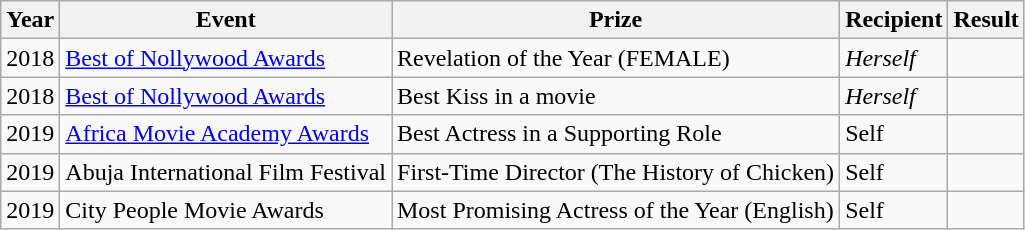<table class="wikitable">
<tr>
<th>Year</th>
<th>Event</th>
<th>Prize</th>
<th>Recipient</th>
<th>Result</th>
</tr>
<tr>
<td>2018</td>
<td><a href='#'>Best of Nollywood Awards</a></td>
<td>Revelation of the Year (FEMALE)</td>
<td><em>Herself</em></td>
<td></td>
</tr>
<tr>
<td>2018</td>
<td><a href='#'>Best of Nollywood Awards</a></td>
<td>Best Kiss in a movie</td>
<td><em>Herself</em></td>
<td></td>
</tr>
<tr>
<td>2019</td>
<td><a href='#'>Africa Movie Academy Awards</a></td>
<td>Best Actress in a Supporting Role</td>
<td>Self</td>
<td></td>
</tr>
<tr>
<td>2019</td>
<td>Abuja International Film Festival</td>
<td>First-Time Director (The History of Chicken)</td>
<td>Self</td>
<td></td>
</tr>
<tr>
<td>2019</td>
<td>City People Movie Awards</td>
<td>Most Promising Actress of the Year (English)</td>
<td>Self</td>
<td></td>
</tr>
</table>
